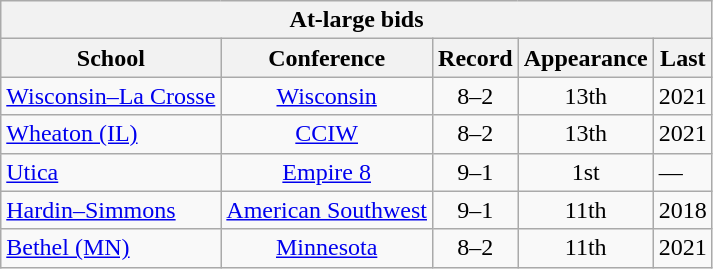<table class="wikitable sortable" style="text-align: left;">
<tr>
<th colspan="8" style=>At-large bids</th>
</tr>
<tr>
<th>School</th>
<th>Conference</th>
<th>Record</th>
<th>Appearance</th>
<th>Last</th>
</tr>
<tr>
<td><a href='#'>Wisconsin–La Crosse</a></td>
<td align=center><a href='#'>Wisconsin</a></td>
<td align=center>8–2</td>
<td align=center>13th</td>
<td>2021</td>
</tr>
<tr>
<td><a href='#'>Wheaton (IL)</a></td>
<td align=center><a href='#'>CCIW</a></td>
<td align=center>8–2</td>
<td align=center>13th</td>
<td>2021</td>
</tr>
<tr>
<td><a href='#'>Utica</a></td>
<td align=center><a href='#'>Empire 8</a></td>
<td align=center>9–1</td>
<td align=center>1st</td>
<td>—</td>
</tr>
<tr>
<td><a href='#'>Hardin–Simmons</a></td>
<td align=center><a href='#'>American Southwest</a></td>
<td align=center>9–1</td>
<td align=center>11th</td>
<td>2018</td>
</tr>
<tr>
<td><a href='#'>Bethel (MN)</a></td>
<td align=center><a href='#'>Minnesota</a></td>
<td align=center>8–2</td>
<td align=center>11th</td>
<td>2021</td>
</tr>
</table>
